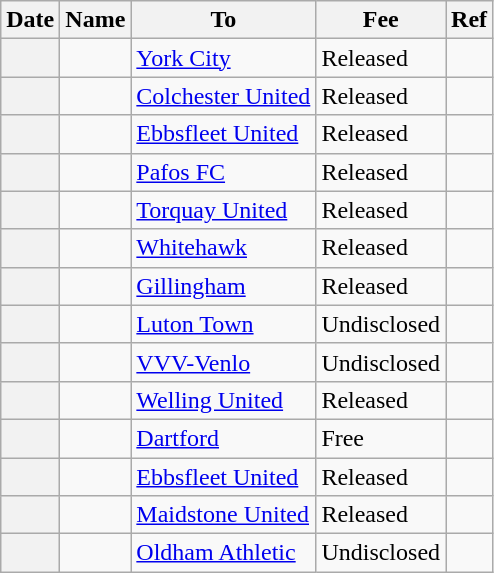<table class="wikitable sortable plainrowheaders">
<tr>
<th scope=col>Date</th>
<th scope=col>Name</th>
<th scope=col>To</th>
<th scope=col>Fee</th>
<th scope=col class=unsortable>Ref</th>
</tr>
<tr>
<th scope=row></th>
<td></td>
<td><a href='#'>York City</a></td>
<td>Released</td>
<td style="text-align:center;"></td>
</tr>
<tr>
<th scope=row></th>
<td></td>
<td><a href='#'>Colchester United</a></td>
<td>Released</td>
<td style="text-align:center;"></td>
</tr>
<tr>
<th scope=row></th>
<td></td>
<td><a href='#'>Ebbsfleet United</a></td>
<td>Released</td>
<td style="text-align:center;"></td>
</tr>
<tr>
<th scope=row></th>
<td></td>
<td><a href='#'>Pafos FC</a></td>
<td>Released</td>
<td style="text-align:center;"></td>
</tr>
<tr>
<th scope=row></th>
<td></td>
<td><a href='#'>Torquay United</a></td>
<td>Released</td>
<td style="text-align:center;"></td>
</tr>
<tr>
<th scope=row></th>
<td></td>
<td><a href='#'>Whitehawk</a></td>
<td>Released</td>
<td style="text-align:center;"></td>
</tr>
<tr>
<th scope=row></th>
<td></td>
<td><a href='#'>Gillingham</a></td>
<td>Released</td>
<td style="text-align:center;"></td>
</tr>
<tr>
<th scope=row></th>
<td></td>
<td><a href='#'>Luton Town</a></td>
<td>Undisclosed</td>
<td style="text-align:center;"></td>
</tr>
<tr>
<th scope=row></th>
<td></td>
<td><a href='#'>VVV-Venlo</a></td>
<td>Undisclosed</td>
<td style="text-align:center;"></td>
</tr>
<tr>
<th scope=row></th>
<td></td>
<td><a href='#'>Welling United</a></td>
<td>Released</td>
<td style="text-align:center;"></td>
</tr>
<tr>
<th scope=row></th>
<td></td>
<td><a href='#'>Dartford</a></td>
<td>Free</td>
<td style="text-align:center;"></td>
</tr>
<tr>
<th scope=row></th>
<td></td>
<td><a href='#'>Ebbsfleet United</a></td>
<td>Released</td>
<td style="text-align:center;"></td>
</tr>
<tr>
<th scope=row></th>
<td></td>
<td><a href='#'>Maidstone United</a></td>
<td>Released</td>
<td style="text-align:center;"></td>
</tr>
<tr>
<th scope=row></th>
<td></td>
<td><a href='#'>Oldham Athletic</a></td>
<td>Undisclosed</td>
<td style="text-align:center;"></td>
</tr>
</table>
